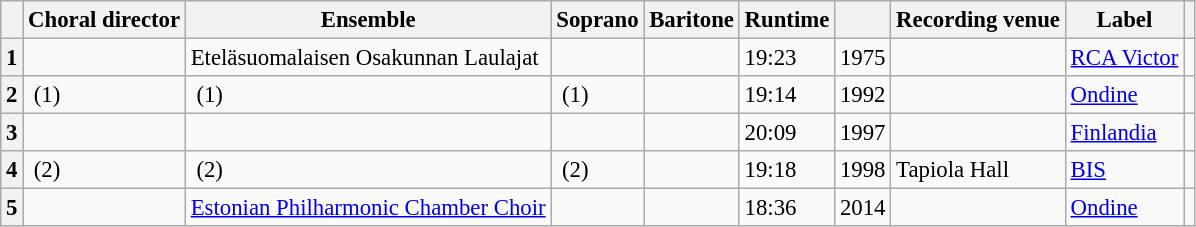<table class="wikitable" style="margin-right:0; font-size:95%">
<tr>
<th scope="col"></th>
<th scope=col>Choral director</th>
<th scope=col>Ensemble</th>
<th scope=col>Soprano</th>
<th scope=col>Baritone</th>
<th scope=col>Runtime</th>
<th scope=col></th>
<th scope=col>Recording venue</th>
<th scope=col>Label</th>
<th scope=col class="unsortable"></th>
</tr>
<tr>
<th scope="row">1</th>
<td></td>
<td>Eteläsuomalaisen Osakunnan Laulajat</td>
<td></td>
<td></td>
<td>19:23</td>
<td>1975</td>
<td></td>
<td><a href='#'>RCA Victor</a></td>
<td></td>
</tr>
<tr>
<th scope="row">2</th>
<td> (1)</td>
<td> (1)</td>
<td> (1)</td>
<td></td>
<td>19:14</td>
<td>1992</td>
<td></td>
<td><a href='#'>Ondine</a></td>
<td></td>
</tr>
<tr>
<th scope="row">3</th>
<td></td>
<td></td>
<td></td>
<td></td>
<td>20:09</td>
<td>1997</td>
<td></td>
<td><a href='#'>Finlandia</a></td>
<td></td>
</tr>
<tr>
<th scope="row">4</th>
<td> (2)</td>
<td> (2)</td>
<td> (2)</td>
<td></td>
<td>19:18</td>
<td>1998</td>
<td>Tapiola Hall</td>
<td><a href='#'>BIS</a></td>
<td></td>
</tr>
<tr>
<th scope="row">5</th>
<td></td>
<td><a href='#'>Estonian Philharmonic Chamber Choir</a></td>
<td></td>
<td></td>
<td>18:36</td>
<td>2014</td>
<td></td>
<td><a href='#'>Ondine</a></td>
<td></td>
</tr>
</table>
